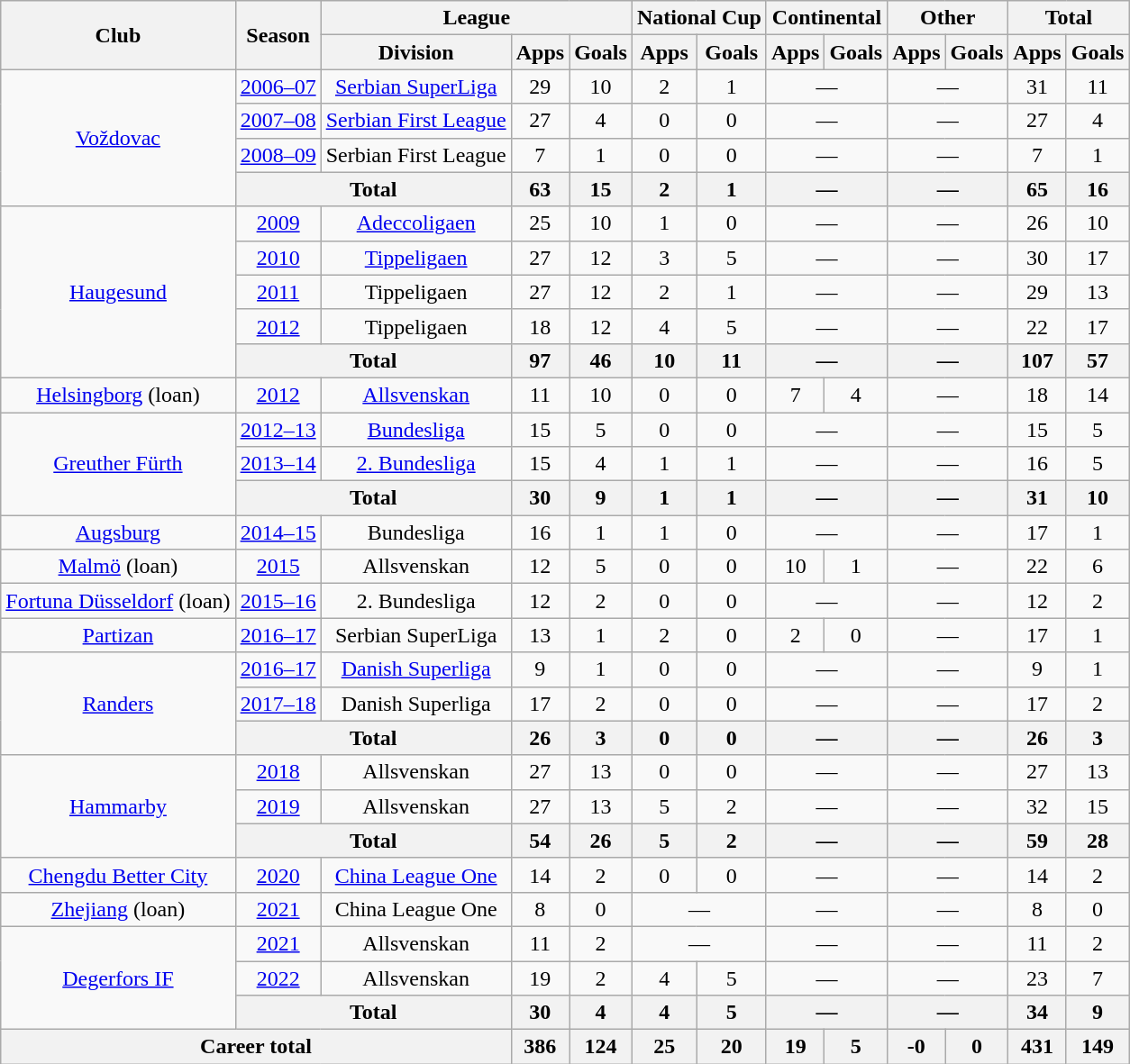<table class="wikitable" style="text-align: center;">
<tr>
<th rowspan="2">Club</th>
<th rowspan="2">Season</th>
<th colspan="3">League</th>
<th colspan="2">National Cup</th>
<th colspan="2">Continental</th>
<th colspan="2">Other</th>
<th colspan="2">Total</th>
</tr>
<tr>
<th>Division</th>
<th>Apps</th>
<th>Goals</th>
<th>Apps</th>
<th>Goals</th>
<th>Apps</th>
<th>Goals</th>
<th>Apps</th>
<th>Goals</th>
<th>Apps</th>
<th>Goals</th>
</tr>
<tr>
<td rowspan="4"><a href='#'>Voždovac</a></td>
<td><a href='#'>2006–07</a></td>
<td rowspan="1"><a href='#'>Serbian SuperLiga</a></td>
<td>29</td>
<td>10</td>
<td>2</td>
<td>1</td>
<td colspan="2">—</td>
<td colspan="2">—</td>
<td>31</td>
<td>11</td>
</tr>
<tr>
<td><a href='#'>2007–08</a></td>
<td><a href='#'>Serbian First League</a></td>
<td>27</td>
<td>4</td>
<td>0</td>
<td>0</td>
<td colspan="2">—</td>
<td colspan="2">—</td>
<td>27</td>
<td>4</td>
</tr>
<tr>
<td><a href='#'>2008–09</a></td>
<td>Serbian First League</td>
<td>7</td>
<td>1</td>
<td>0</td>
<td>0</td>
<td colspan="2">—</td>
<td colspan="2">—</td>
<td>7</td>
<td>1</td>
</tr>
<tr>
<th colspan="2">Total</th>
<th>63</th>
<th>15</th>
<th>2</th>
<th>1</th>
<th colspan="2">—</th>
<th colspan="2">—</th>
<th>65</th>
<th>16</th>
</tr>
<tr>
<td rowspan="5"><a href='#'>Haugesund</a></td>
<td><a href='#'>2009</a></td>
<td rowspan="1"><a href='#'>Adeccoligaen</a></td>
<td>25</td>
<td>10</td>
<td>1</td>
<td>0</td>
<td colspan="2">—</td>
<td colspan="2">—</td>
<td>26</td>
<td>10</td>
</tr>
<tr>
<td><a href='#'>2010</a></td>
<td><a href='#'>Tippeligaen</a></td>
<td>27</td>
<td>12</td>
<td>3</td>
<td>5</td>
<td colspan="2">—</td>
<td colspan="2">—</td>
<td>30</td>
<td>17</td>
</tr>
<tr>
<td><a href='#'>2011</a></td>
<td>Tippeligaen</td>
<td>27</td>
<td>12</td>
<td>2</td>
<td>1</td>
<td colspan="2">—</td>
<td colspan="2">—</td>
<td>29</td>
<td>13</td>
</tr>
<tr>
<td><a href='#'>2012</a></td>
<td>Tippeligaen</td>
<td>18</td>
<td>12</td>
<td>4</td>
<td>5</td>
<td colspan="2">—</td>
<td colspan="2">—</td>
<td>22</td>
<td>17</td>
</tr>
<tr>
<th colspan="2">Total</th>
<th>97</th>
<th>46</th>
<th>10</th>
<th>11</th>
<th colspan="2">—</th>
<th colspan="2">—</th>
<th>107</th>
<th>57</th>
</tr>
<tr>
<td><a href='#'>Helsingborg</a> (loan)</td>
<td><a href='#'>2012</a></td>
<td><a href='#'>Allsvenskan</a></td>
<td>11</td>
<td>10</td>
<td>0</td>
<td>0</td>
<td>7</td>
<td>4</td>
<td colspan="2">—</td>
<td>18</td>
<td>14</td>
</tr>
<tr>
<td rowspan="3"><a href='#'>Greuther Fürth</a></td>
<td><a href='#'>2012–13</a></td>
<td rowspan="1"><a href='#'>Bundesliga</a></td>
<td>15</td>
<td>5</td>
<td>0</td>
<td>0</td>
<td colspan="2">—</td>
<td colspan="2">—</td>
<td>15</td>
<td>5</td>
</tr>
<tr>
<td><a href='#'>2013–14</a></td>
<td rowspan="1"><a href='#'>2. Bundesliga</a></td>
<td>15</td>
<td>4</td>
<td>1</td>
<td>1</td>
<td colspan="2">—</td>
<td colspan="2">—</td>
<td>16</td>
<td>5</td>
</tr>
<tr>
<th colspan="2">Total</th>
<th>30</th>
<th>9</th>
<th>1</th>
<th>1</th>
<th colspan="2">—</th>
<th colspan="2">—</th>
<th>31</th>
<th>10</th>
</tr>
<tr>
<td><a href='#'>Augsburg</a></td>
<td><a href='#'>2014–15</a></td>
<td>Bundesliga</td>
<td>16</td>
<td>1</td>
<td>1</td>
<td>0</td>
<td colspan="2">—</td>
<td colspan="2">—</td>
<td>17</td>
<td>1</td>
</tr>
<tr>
<td><a href='#'>Malmö</a> (loan)</td>
<td><a href='#'>2015</a></td>
<td>Allsvenskan</td>
<td>12</td>
<td>5</td>
<td>0</td>
<td>0</td>
<td>10</td>
<td>1</td>
<td colspan="2">—</td>
<td>22</td>
<td>6</td>
</tr>
<tr>
<td><a href='#'>Fortuna Düsseldorf</a> (loan)</td>
<td><a href='#'>2015–16</a></td>
<td>2. Bundesliga</td>
<td>12</td>
<td>2</td>
<td>0</td>
<td>0</td>
<td colspan="2">—</td>
<td colspan="2">—</td>
<td>12</td>
<td>2</td>
</tr>
<tr>
<td><a href='#'>Partizan</a></td>
<td><a href='#'>2016–17</a></td>
<td>Serbian SuperLiga</td>
<td>13</td>
<td>1</td>
<td>2</td>
<td>0</td>
<td>2</td>
<td>0</td>
<td colspan="2">—</td>
<td>17</td>
<td>1</td>
</tr>
<tr>
<td rowspan="3"><a href='#'>Randers</a></td>
<td><a href='#'>2016–17</a></td>
<td><a href='#'>Danish Superliga</a></td>
<td>9</td>
<td>1</td>
<td>0</td>
<td>0</td>
<td colspan="2">—</td>
<td colspan="2">—</td>
<td>9</td>
<td>1</td>
</tr>
<tr>
<td><a href='#'>2017–18</a></td>
<td>Danish Superliga</td>
<td>17</td>
<td>2</td>
<td>0</td>
<td>0</td>
<td colspan="2">—</td>
<td colspan="2">—</td>
<td>17</td>
<td>2</td>
</tr>
<tr>
<th colspan="2">Total</th>
<th>26</th>
<th>3</th>
<th>0</th>
<th>0</th>
<th colspan="2">—</th>
<th colspan="2">—</th>
<th>26</th>
<th>3</th>
</tr>
<tr>
<td rowspan="3"><a href='#'>Hammarby</a></td>
<td><a href='#'>2018</a></td>
<td>Allsvenskan</td>
<td>27</td>
<td>13</td>
<td>0</td>
<td>0</td>
<td colspan="2">—</td>
<td colspan="2">—</td>
<td>27</td>
<td>13</td>
</tr>
<tr>
<td><a href='#'>2019</a></td>
<td>Allsvenskan</td>
<td>27</td>
<td>13</td>
<td>5</td>
<td>2</td>
<td colspan="2">—</td>
<td colspan="2">—</td>
<td>32</td>
<td>15</td>
</tr>
<tr>
<th colspan="2">Total</th>
<th>54</th>
<th>26</th>
<th>5</th>
<th>2</th>
<th colspan="2">—</th>
<th colspan="2">—</th>
<th>59</th>
<th>28</th>
</tr>
<tr>
<td><a href='#'>Chengdu Better City</a></td>
<td><a href='#'>2020</a></td>
<td><a href='#'>China League One</a></td>
<td>14</td>
<td>2</td>
<td>0</td>
<td>0</td>
<td colspan="2">—</td>
<td colspan="2">—</td>
<td>14</td>
<td>2</td>
</tr>
<tr>
<td><a href='#'>Zhejiang</a> (loan)</td>
<td><a href='#'>2021</a></td>
<td>China League One</td>
<td>8</td>
<td>0</td>
<td colspan="2">—</td>
<td colspan="2">—</td>
<td colspan="2">—</td>
<td>8</td>
<td>0</td>
</tr>
<tr>
<td rowspan="3"><a href='#'>Degerfors IF</a></td>
<td><a href='#'>2021</a></td>
<td>Allsvenskan</td>
<td>11</td>
<td>2</td>
<td colspan="2">—</td>
<td colspan="2">—</td>
<td colspan="2">—</td>
<td>11</td>
<td>2</td>
</tr>
<tr>
<td><a href='#'>2022</a></td>
<td>Allsvenskan</td>
<td>19</td>
<td>2</td>
<td>4</td>
<td>5</td>
<td colspan="2">—</td>
<td colspan="2">—</td>
<td>23</td>
<td>7</td>
</tr>
<tr>
<th colspan="2">Total</th>
<th>30</th>
<th>4</th>
<th>4</th>
<th>5</th>
<th colspan="2">—</th>
<th colspan="2">—</th>
<th>34</th>
<th>9</th>
</tr>
<tr>
<th colspan="3">Career total</th>
<th>386</th>
<th>124</th>
<th>25</th>
<th>20</th>
<th>19</th>
<th>5</th>
<th>-0</th>
<th>0</th>
<th>431</th>
<th>149</th>
</tr>
</table>
